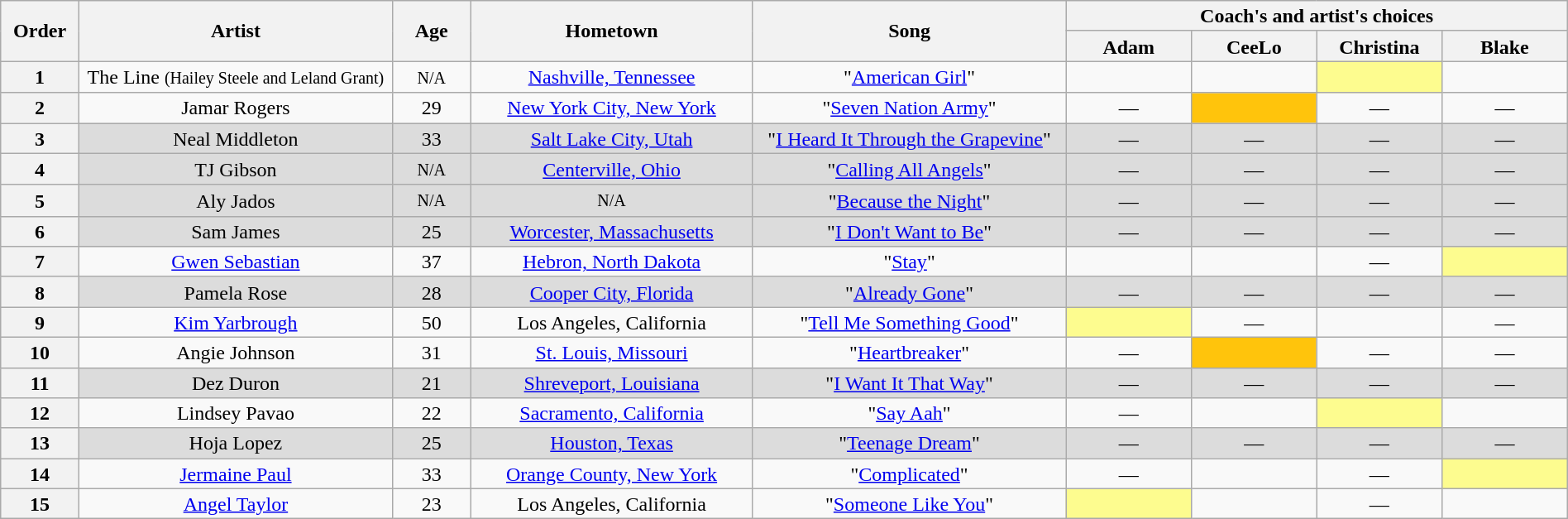<table class="wikitable" style="text-align:center; line-height:17px; width:100%;">
<tr>
<th scope="col" rowspan="2" style="width:5%;">Order</th>
<th scope="col" rowspan="2" style="width:20%;">Artist</th>
<th scope="col" rowspan="2" style="width:5%;">Age</th>
<th scope="col" rowspan="2" style="width:18%;">Hometown</th>
<th scope="col" rowspan="2" style="width:20%;">Song</th>
<th scope="col" colspan="4" style="width:32%;">Coach's and artist's choices</th>
</tr>
<tr>
<th style="width:8%;">Adam</th>
<th style="width:8%;">CeeLo</th>
<th style="width:8%;">Christina</th>
<th style="width:8%;">Blake</th>
</tr>
<tr>
<th>1</th>
<td>The Line <small>(Hailey Steele and Leland Grant)</small></td>
<td><small>N/A</small></td>
<td><a href='#'>Nashville, Tennessee</a></td>
<td>"<a href='#'>American Girl</a>"</td>
<td><strong></strong></td>
<td><strong></strong></td>
<td style="background:#fdfc8f;"><strong></strong></td>
<td><strong></strong></td>
</tr>
<tr>
<th>2</th>
<td>Jamar Rogers</td>
<td>29</td>
<td><a href='#'>New York City, New York</a></td>
<td>"<a href='#'>Seven Nation Army</a>"</td>
<td>—</td>
<td style="background:#FFC40C;"><strong></strong></td>
<td>—</td>
<td>—</td>
</tr>
<tr>
<th>3</th>
<td style="background:#DCDCDC;">Neal Middleton</td>
<td style="background:#DCDCDC;">33</td>
<td style="background:#DCDCDC;"><a href='#'>Salt Lake City, Utah</a></td>
<td style="background:#DCDCDC;">"<a href='#'>I Heard It Through the Grapevine</a>"</td>
<td style="background:#DCDCDC;">—</td>
<td style="background:#DCDCDC;">—</td>
<td style="background:#DCDCDC;">—</td>
<td style="background:#DCDCDC;">—</td>
</tr>
<tr>
<th>4</th>
<td style="background:#DCDCDC;">TJ Gibson</td>
<td style="background:#DCDCDC;"><small>N/A</small></td>
<td style="background:#DCDCDC;"><a href='#'>Centerville, Ohio</a></td>
<td style="background:#DCDCDC;">"<a href='#'>Calling All Angels</a>"</td>
<td style="background:#DCDCDC;">—</td>
<td style="background:#DCDCDC;">—</td>
<td style="background:#DCDCDC;">—</td>
<td style="background:#DCDCDC;">—</td>
</tr>
<tr>
<th>5</th>
<td style="background:#DCDCDC;">Aly Jados</td>
<td style="background:#DCDCDC;"><small>N/A</small></td>
<td style="background:#DCDCDC;"><small>N/A</small></td>
<td style="background:#DCDCDC;">"<a href='#'>Because the Night</a>"</td>
<td style="background:#DCDCDC;">—</td>
<td style="background:#DCDCDC;">—</td>
<td style="background:#DCDCDC;">—</td>
<td style="background:#DCDCDC;">—</td>
</tr>
<tr>
<th>6</th>
<td style="background:#DCDCDC;">Sam James</td>
<td style="background:#DCDCDC;">25</td>
<td style="background:#DCDCDC;"><a href='#'>Worcester, Massachusetts</a></td>
<td style="background:#DCDCDC;">"<a href='#'>I Don't Want to Be</a>"</td>
<td style="background:#DCDCDC;">—</td>
<td style="background:#DCDCDC;">—</td>
<td style="background:#DCDCDC;">—</td>
<td style="background:#DCDCDC;">—</td>
</tr>
<tr>
<th>7</th>
<td><a href='#'>Gwen Sebastian</a></td>
<td>37</td>
<td><a href='#'>Hebron, North Dakota</a></td>
<td>"<a href='#'>Stay</a>"</td>
<td><strong></strong></td>
<td><strong></strong></td>
<td>—</td>
<td style="background:#fdfc8f;"><strong></strong></td>
</tr>
<tr>
<th>8</th>
<td style="background:#DCDCDC;">Pamela Rose</td>
<td style="background:#DCDCDC;">28</td>
<td style="background:#DCDCDC;"><a href='#'>Cooper City, Florida</a></td>
<td style="background:#DCDCDC;">"<a href='#'>Already Gone</a>"</td>
<td style="background:#DCDCDC;">—</td>
<td style="background:#DCDCDC;">—</td>
<td style="background:#DCDCDC;">—</td>
<td style="background:#DCDCDC;">—</td>
</tr>
<tr>
<th>9</th>
<td><a href='#'>Kim Yarbrough</a></td>
<td>50</td>
<td>Los Angeles, California</td>
<td>"<a href='#'>Tell Me Something Good</a>"</td>
<td style="background:#fdfc8f;"><strong></strong></td>
<td>—</td>
<td><strong></strong></td>
<td>—</td>
</tr>
<tr>
<th>10</th>
<td>Angie Johnson</td>
<td>31</td>
<td><a href='#'>St. Louis, Missouri</a></td>
<td>"<a href='#'>Heartbreaker</a>"</td>
<td>—</td>
<td style="background:#FFC40C;"><strong></strong></td>
<td>—</td>
<td>—</td>
</tr>
<tr>
<th>11</th>
<td style="background:#DCDCDC;">Dez Duron</td>
<td style="background:#DCDCDC;">21</td>
<td style="background:#DCDCDC;"><a href='#'>Shreveport, Louisiana</a></td>
<td style="background:#DCDCDC;">"<a href='#'>I Want It That Way</a>"</td>
<td style="background:#DCDCDC;">—</td>
<td style="background:#DCDCDC;">—</td>
<td style="background:#DCDCDC;">—</td>
<td style="background:#DCDCDC;">—</td>
</tr>
<tr>
<th>12</th>
<td>Lindsey Pavao</td>
<td>22</td>
<td><a href='#'>Sacramento, California</a></td>
<td>"<a href='#'>Say Aah</a>"</td>
<td>—</td>
<td><strong></strong></td>
<td style="background:#fdfc8f;"><strong></strong></td>
<td><strong></strong></td>
</tr>
<tr>
<th>13</th>
<td style="background:#DCDCDC;">Hoja Lopez</td>
<td style="background:#DCDCDC;">25</td>
<td style="background:#DCDCDC;"><a href='#'>Houston, Texas</a></td>
<td style="background:#DCDCDC;">"<a href='#'>Teenage Dream</a>"</td>
<td style="background:#DCDCDC;">—</td>
<td style="background:#DCDCDC;">—</td>
<td style="background:#DCDCDC;">—</td>
<td style="background:#DCDCDC;">—</td>
</tr>
<tr>
<th>14</th>
<td><a href='#'>Jermaine Paul</a></td>
<td>33</td>
<td><a href='#'>Orange County, New York</a></td>
<td>"<a href='#'>Complicated</a>"</td>
<td>—</td>
<td><strong></strong></td>
<td>—</td>
<td style="background:#fdfc8f;"><strong></strong></td>
</tr>
<tr>
<th>15</th>
<td><a href='#'>Angel Taylor</a></td>
<td>23</td>
<td>Los Angeles, California</td>
<td>"<a href='#'>Someone Like You</a>"</td>
<td style="background:#fdfc8f;"><strong></strong></td>
<td><strong></strong></td>
<td>—</td>
<td><strong></strong></td>
</tr>
</table>
